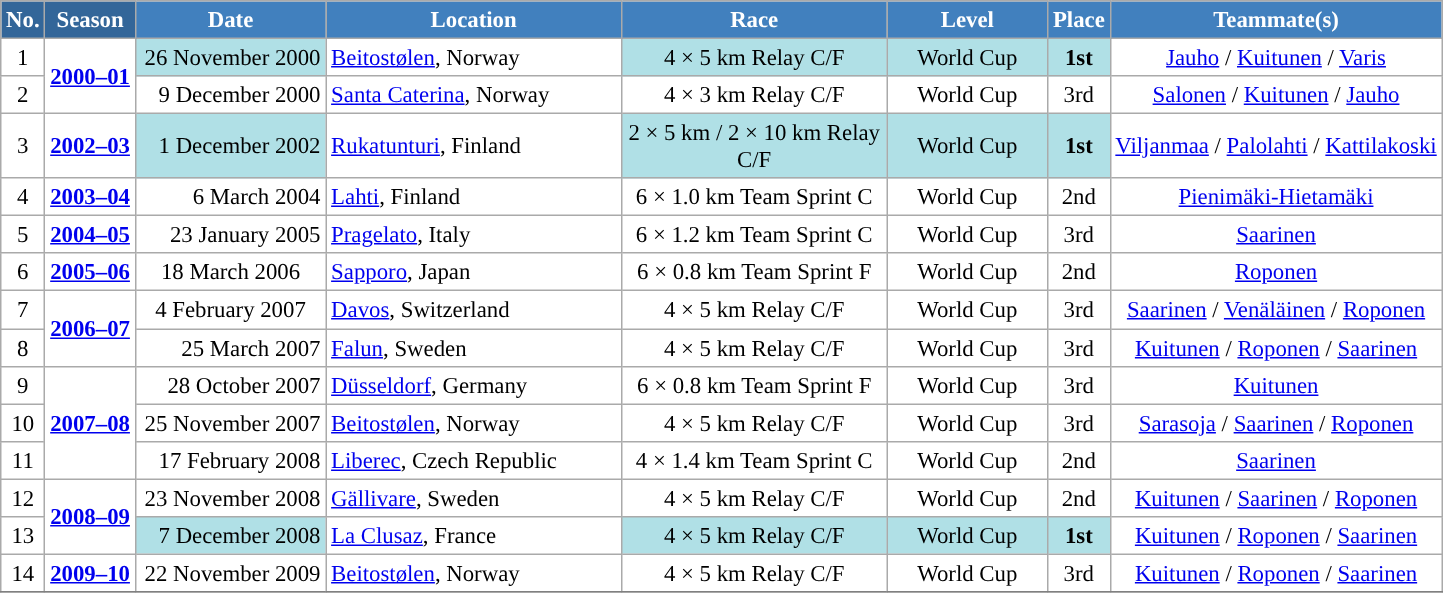<table class="wikitable sortable" style="font-size:95%; text-align:center; border:grey solid 1px; border-collapse:collapse; background:#ffffff;">
<tr style="background:#efefef;">
<th style="background-color:#369; color:white;">No.</th>
<th style="background-color:#369; color:white;">Season</th>
<th style="background-color:#4180be; color:white; width:120px;">Date</th>
<th style="background-color:#4180be; color:white; width:190px;">Location</th>
<th style="background-color:#4180be; color:white; width:170px;">Race</th>
<th style="background-color:#4180be; color:white; width:100px;">Level</th>
<th style="background-color:#4180be; color:white;">Place</th>
<th style="background-color:#4180be; color:white;">Teammate(s)</th>
</tr>
<tr>
<td align=center>1</td>
<td rowspan=2 align=center><strong><a href='#'>2000–01</a></strong></td>
<td bgcolor="#BOEOE6" align=right>26 November 2000</td>
<td align=left> <a href='#'>Beitostølen</a>, Norway</td>
<td bgcolor="#BOEOE6">4 × 5 km Relay C/F</td>
<td bgcolor="#BOEOE6">World Cup</td>
<td bgcolor="#BOEOE6"><strong>1st</strong></td>
<td><a href='#'>Jauho</a> / <a href='#'>Kuitunen</a> / <a href='#'>Varis</a></td>
</tr>
<tr>
<td align=center>2</td>
<td align=right>9 December 2000</td>
<td align=left> <a href='#'>Santa Caterina</a>, Norway</td>
<td>4 × 3 km Relay C/F</td>
<td>World Cup</td>
<td>3rd</td>
<td><a href='#'>Salonen</a> / <a href='#'>Kuitunen</a> / <a href='#'>Jauho</a></td>
</tr>
<tr>
<td align=center>3</td>
<td rowspan=1 align=center><strong><a href='#'>2002–03</a></strong></td>
<td bgcolor="#BOEOE6" align=right>1 December 2002</td>
<td align=left> <a href='#'>Rukatunturi</a>, Finland</td>
<td bgcolor="#BOEOE6">2 × 5 km / 2 × 10 km Relay C/F</td>
<td bgcolor="#BOEOE6">World Cup</td>
<td bgcolor="#BOEOE6"><strong>1st</strong></td>
<td><a href='#'>Viljanmaa</a> / <a href='#'>Palolahti</a> / <a href='#'>Kattilakoski</a></td>
</tr>
<tr>
<td align=center>4</td>
<td rowspan=1 align=center><strong><a href='#'>2003–04</a></strong></td>
<td align=right>6 March 2004</td>
<td align=left> <a href='#'>Lahti</a>, Finland</td>
<td>6 × 1.0 km Team Sprint C</td>
<td>World Cup</td>
<td>2nd</td>
<td><a href='#'>Pienimäki-Hietamäki</a></td>
</tr>
<tr>
<td align=center>5</td>
<td rowspan=1 align=center><strong><a href='#'>2004–05</a></strong></td>
<td align=right>23 January 2005</td>
<td align=left> <a href='#'>Pragelato</a>, Italy</td>
<td>6 × 1.2 km Team Sprint C</td>
<td>World Cup</td>
<td>3rd</td>
<td><a href='#'>Saarinen</a></td>
</tr>
<tr>
<td align=center>6</td>
<td rowspan=1 align=center><strong><a href='#'>2005–06</a></strong></td>
<td>18 March 2006</td>
<td align=left> <a href='#'>Sapporo</a>, Japan</td>
<td>6 × 0.8 km Team Sprint F</td>
<td>World Cup</td>
<td>2nd</td>
<td><a href='#'>Roponen</a></td>
</tr>
<tr>
<td align=center>7</td>
<td rowspan=2 align=center><strong><a href='#'>2006–07</a></strong></td>
<td>4 February 2007</td>
<td align=left> <a href='#'>Davos</a>, Switzerland</td>
<td>4 × 5 km Relay C/F</td>
<td>World Cup</td>
<td>3rd</td>
<td><a href='#'>Saarinen</a> / <a href='#'>Venäläinen</a> / <a href='#'>Roponen</a></td>
</tr>
<tr>
<td align=center>8</td>
<td align=right>25 March 2007</td>
<td align=left> <a href='#'>Falun</a>, Sweden</td>
<td>4 × 5 km Relay C/F</td>
<td>World Cup</td>
<td>3rd</td>
<td><a href='#'>Kuitunen</a> / <a href='#'>Roponen</a> / <a href='#'>Saarinen</a></td>
</tr>
<tr>
<td align=center>9</td>
<td rowspan=3 align=center><strong><a href='#'>2007–08</a></strong></td>
<td align=right>28 October 2007</td>
<td align=left> <a href='#'>Düsseldorf</a>, Germany</td>
<td>6 × 0.8 km Team Sprint F</td>
<td>World Cup</td>
<td>3rd</td>
<td><a href='#'>Kuitunen</a></td>
</tr>
<tr>
<td align=center>10</td>
<td align=right>25 November 2007</td>
<td align=left> <a href='#'>Beitostølen</a>, Norway</td>
<td>4 × 5 km Relay C/F</td>
<td>World Cup</td>
<td>3rd</td>
<td><a href='#'>Sarasoja</a> / <a href='#'>Saarinen</a> / <a href='#'>Roponen</a></td>
</tr>
<tr>
<td align=center>11</td>
<td align=right>17 February 2008</td>
<td align=left> <a href='#'>Liberec</a>, Czech Republic</td>
<td>4 × 1.4 km Team Sprint C</td>
<td>World Cup</td>
<td>2nd</td>
<td><a href='#'>Saarinen</a></td>
</tr>
<tr>
<td align=center>12</td>
<td rowspan=2 align=center><strong><a href='#'>2008–09</a></strong></td>
<td align=right>23 November 2008</td>
<td align=left> <a href='#'>Gällivare</a>, Sweden</td>
<td>4 × 5 km Relay C/F</td>
<td>World Cup</td>
<td>2nd</td>
<td><a href='#'>Kuitunen</a> / <a href='#'>Saarinen</a> / <a href='#'>Roponen</a></td>
</tr>
<tr>
<td align=center>13</td>
<td bgcolor="#BOEOE6" align=right>7 December 2008</td>
<td align=left> <a href='#'>La Clusaz</a>, France</td>
<td bgcolor="#BOEOE6">4 × 5 km Relay C/F</td>
<td bgcolor="#BOEOE6">World Cup</td>
<td bgcolor="#BOEOE6"><strong>1st</strong></td>
<td><a href='#'>Kuitunen</a> / <a href='#'>Roponen</a> / <a href='#'>Saarinen</a></td>
</tr>
<tr>
<td align=center>14</td>
<td rowspan=1 align=center><strong><a href='#'>2009–10</a></strong></td>
<td align=right>22 November 2009</td>
<td align=left> <a href='#'>Beitostølen</a>, Norway</td>
<td>4 × 5 km Relay C/F</td>
<td>World Cup</td>
<td>3rd</td>
<td><a href='#'>Kuitunen</a> / <a href='#'>Roponen</a> / <a href='#'>Saarinen</a></td>
</tr>
<tr>
</tr>
</table>
